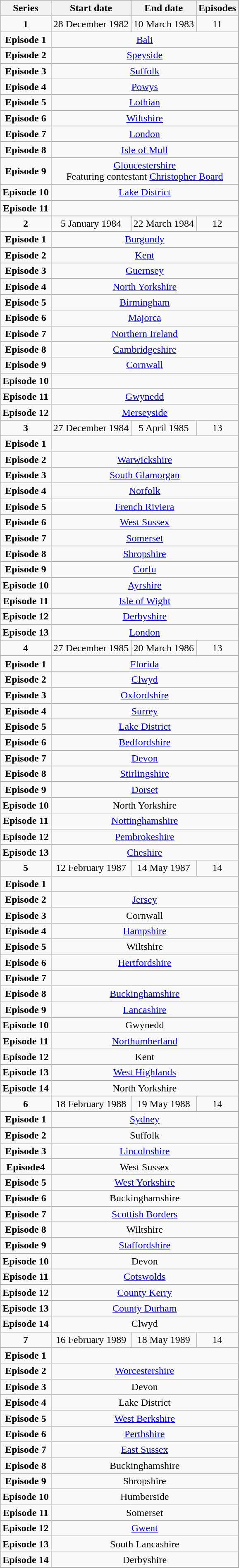<table class="wikitable">
<tr>
<th>Series</th>
<th>Start date</th>
<th>End date</th>
<th>Episodes</th>
</tr>
<tr>
<td align=center><strong>1</strong></td>
<td align=center>28 December 1982</td>
<td align=center>10 March 1983</td>
<td align=center>11</td>
</tr>
<tr>
<td align=center><strong>Episode 1</strong></td>
<td align=center colspan=3> <a href='#'>Bali</a></td>
</tr>
<tr>
<td align=center><strong>Episode 2</strong></td>
<td align=center colspan=3> <a href='#'>Speyside</a></td>
</tr>
<tr>
<td align=center><strong>Episode 3</strong></td>
<td align=center colspan=3> <a href='#'>Suffolk</a></td>
</tr>
<tr>
<td align=center><strong>Episode 4</strong></td>
<td align=center colspan=3> <a href='#'>Powys</a></td>
</tr>
<tr>
<td align=center><strong>Episode 5</strong></td>
<td align=center colspan=3> <a href='#'>Lothian</a></td>
</tr>
<tr>
<td align=center><strong>Episode 6</strong></td>
<td align=center colspan=3> <a href='#'>Wiltshire</a></td>
</tr>
<tr>
<td align=center><strong>Episode 7</strong></td>
<td align=center colspan=3> <a href='#'>London</a></td>
</tr>
<tr>
<td align=center><strong>Episode 8</strong></td>
<td align=center colspan=3> <a href='#'>Isle of Mull</a></td>
</tr>
<tr>
<td align=center><strong>Episode 9</strong></td>
<td align=center colspan=3> <a href='#'>Gloucestershire</a><br>Featuring contestant <a href='#'>Christopher Board</a></td>
</tr>
<tr>
<td align=center><strong>Episode 10</strong></td>
<td align=center colspan=3> <a href='#'>Lake District</a></td>
</tr>
<tr>
<td align=center><strong>Episode 11</strong></td>
<td align=center colspan=3></td>
</tr>
<tr>
<td align=center><strong>2</strong></td>
<td align=center>5 January 1984</td>
<td align=center>22 March 1984</td>
<td align=center>12</td>
</tr>
<tr>
<td align=center><strong>Episode 1</strong></td>
<td align=center colspan=3> <a href='#'>Burgundy</a></td>
</tr>
<tr>
<td align=center><strong>Episode 2</strong></td>
<td align=center colspan=3> <a href='#'>Kent</a></td>
</tr>
<tr>
<td align=center><strong>Episode 3</strong></td>
<td align=center colspan=3> <a href='#'>Guernsey</a></td>
</tr>
<tr>
<td align=center><strong>Episode 4</strong></td>
<td align=center colspan=3> <a href='#'>North Yorkshire</a></td>
</tr>
<tr>
<td align=center><strong>Episode 5</strong></td>
<td align=center colspan=3> <a href='#'>Birmingham</a></td>
</tr>
<tr>
<td align=center><strong>Episode 6</strong></td>
<td align=center colspan=3> <a href='#'>Majorca</a></td>
</tr>
<tr>
<td align=center><strong>Episode 7</strong></td>
<td align=center colspan=3> <a href='#'>Northern Ireland</a></td>
</tr>
<tr>
<td align=center><strong>Episode 8</strong></td>
<td align=center colspan=3> <a href='#'>Cambridgeshire</a></td>
</tr>
<tr>
<td align=center><strong>Episode 9</strong></td>
<td align=center colspan=3> <a href='#'>Cornwall</a></td>
</tr>
<tr>
<td align=center><strong>Episode 10</strong></td>
<td align=center colspan=3></td>
</tr>
<tr>
<td align=center><strong>Episode 11</strong></td>
<td align=center colspan=3> <a href='#'>Gwynedd</a></td>
</tr>
<tr>
<td align=center><strong>Episode 12</strong></td>
<td align=center colspan=3> <a href='#'>Merseyside</a></td>
</tr>
<tr>
<td align=center><strong>3</strong></td>
<td align=center>27 December 1984</td>
<td align=center>5 April 1985</td>
<td align=center>13</td>
</tr>
<tr>
<td align=center><strong>Episode 1</strong></td>
<td align=center colspan=3></td>
</tr>
<tr>
<td align=center><strong>Episode 2</strong></td>
<td align=center colspan=3> <a href='#'>Warwickshire</a></td>
</tr>
<tr>
<td align=center><strong>Episode 3</strong></td>
<td align=center colspan=3> <a href='#'>South Glamorgan</a></td>
</tr>
<tr>
<td align=center><strong>Episode 4</strong></td>
<td align=center colspan=3> <a href='#'>Norfolk</a></td>
</tr>
<tr>
<td align=center><strong>Episode 5</strong></td>
<td align=center colspan=3> <a href='#'>French Riviera</a></td>
</tr>
<tr>
<td align=center><strong>Episode 6</strong></td>
<td align=center colspan=3> <a href='#'>West Sussex</a></td>
</tr>
<tr>
<td align=center><strong>Episode 7</strong></td>
<td align=center colspan=3> <a href='#'>Somerset</a></td>
</tr>
<tr>
<td align=center><strong>Episode 8</strong></td>
<td align=center colspan=3> <a href='#'>Shropshire</a></td>
</tr>
<tr>
<td align=center><strong>Episode 9</strong></td>
<td align=center colspan=3> <a href='#'>Corfu</a></td>
</tr>
<tr>
<td align=center><strong>Episode 10</strong></td>
<td align=center colspan=3> <a href='#'>Ayrshire</a></td>
</tr>
<tr>
<td align=center><strong>Episode 11</strong></td>
<td align=center colspan=3> <a href='#'>Isle of Wight</a></td>
</tr>
<tr>
<td align=center><strong>Episode 12</strong></td>
<td align=center colspan=3> <a href='#'>Derbyshire</a></td>
</tr>
<tr>
<td align=center><strong>Episode 13</strong></td>
<td align=center colspan=3> <a href='#'>London</a></td>
</tr>
<tr>
<td align=center><strong>4</strong></td>
<td align=center>27 December 1985</td>
<td align=center>20 March 1986</td>
<td align=center>13</td>
</tr>
<tr>
<td align=center><strong>Episode 1</strong></td>
<td align=center colspan=3> <a href='#'>Florida</a></td>
</tr>
<tr>
<td align=center><strong>Episode 2</strong></td>
<td align=center colspan=3> <a href='#'>Clwyd</a></td>
</tr>
<tr>
<td align=center><strong>Episode 3</strong></td>
<td align=center colspan=3> <a href='#'>Oxfordshire</a></td>
</tr>
<tr>
<td align=center><strong>Episode 4</strong></td>
<td align=center colspan=3> <a href='#'>Surrey</a></td>
</tr>
<tr>
<td align=center><strong>Episode 5</strong></td>
<td align=center colspan=3> <a href='#'>Lake District</a></td>
</tr>
<tr>
<td align=center><strong>Episode 6</strong></td>
<td align=center colspan=3> <a href='#'>Bedfordshire</a></td>
</tr>
<tr>
<td align=center><strong>Episode 7</strong></td>
<td align=center colspan=3> <a href='#'>Devon</a></td>
</tr>
<tr>
<td align=center><strong>Episode 8</strong></td>
<td align=center colspan=3> <a href='#'>Stirlingshire</a></td>
</tr>
<tr>
<td align=center><strong>Episode 9</strong></td>
<td align=center colspan=3> <a href='#'>Dorset</a></td>
</tr>
<tr>
<td align=center><strong>Episode 10</strong></td>
<td align=center colspan=3> North Yorkshire</td>
</tr>
<tr>
<td align=center><strong>Episode 11</strong></td>
<td align=center colspan=3> <a href='#'>Nottinghamshire</a></td>
</tr>
<tr>
<td align=center><strong>Episode 12</strong></td>
<td align=center colspan=3> <a href='#'>Pembrokeshire</a></td>
</tr>
<tr>
<td align=center><strong>Episode 13</strong></td>
<td align=center colspan=3> <a href='#'>Cheshire</a></td>
</tr>
<tr>
<td align=center><strong>5</strong></td>
<td align=center>12 February 1987</td>
<td align=center>14 May 1987</td>
<td align=center>14</td>
</tr>
<tr>
<td align=center><strong>Episode 1</strong></td>
<td align=center colspan=3></td>
</tr>
<tr>
<td align=center><strong>Episode 2</strong></td>
<td align=center colspan=3> <a href='#'>Jersey</a></td>
</tr>
<tr>
<td align=center><strong>Episode 3</strong></td>
<td align=center colspan=3> Cornwall</td>
</tr>
<tr>
<td align=center><strong>Episode 4</strong></td>
<td align=center colspan=3> <a href='#'>Hampshire</a></td>
</tr>
<tr>
<td align=center><strong>Episode 5</strong></td>
<td align=center colspan=3> Wiltshire</td>
</tr>
<tr>
<td align=center><strong>Episode 6</strong></td>
<td align=center colspan=3> <a href='#'>Hertfordshire</a></td>
</tr>
<tr>
<td align=center><strong>Episode 7</strong></td>
<td align=center colspan=3></td>
</tr>
<tr>
<td align=center><strong>Episode 8</strong></td>
<td align=center colspan=3> <a href='#'>Buckinghamshire</a></td>
</tr>
<tr>
<td align=center><strong>Episode 9</strong></td>
<td align=center colspan=3> <a href='#'>Lancashire</a></td>
</tr>
<tr>
<td align=center><strong>Episode 10</strong></td>
<td align=center colspan=3> Gwynedd</td>
</tr>
<tr>
<td align=center><strong>Episode 11</strong></td>
<td align=center colspan=3> <a href='#'>Northumberland</a></td>
</tr>
<tr>
<td align=center><strong>Episode 12</strong></td>
<td align=center colspan=3> Kent</td>
</tr>
<tr>
<td align=center><strong>Episode 13</strong></td>
<td align=center colspan=3> <a href='#'>West Highlands</a></td>
</tr>
<tr>
<td align=center><strong>Episode 14</strong></td>
<td align=center colspan=3> North Yorkshire</td>
</tr>
<tr>
<td align=center><strong>6</strong></td>
<td align=center>18 February 1988</td>
<td align=center>19 May 1988</td>
<td align=center>14</td>
</tr>
<tr>
<td align=center><strong>Episode 1</strong></td>
<td align=center colspan=3> <a href='#'>Sydney</a></td>
</tr>
<tr>
<td align=center><strong>Episode 2</strong></td>
<td align=center colspan=3> Suffolk</td>
</tr>
<tr>
<td align=center><strong>Episode 3</strong></td>
<td align=center colspan=3> <a href='#'>Lincolnshire</a></td>
</tr>
<tr>
<td align=center><strong>Episode4</strong></td>
<td align=center colspan=3> West Sussex</td>
</tr>
<tr>
<td align=center><strong>Episode 5</strong></td>
<td align=center colspan=3> <a href='#'>West Yorkshire</a></td>
</tr>
<tr>
<td align=center><strong>Episode 6</strong></td>
<td align=center colspan=3> Buckinghamshire</td>
</tr>
<tr>
<td align=center><strong>Episode 7</strong></td>
<td align=center colspan=3> <a href='#'>Scottish Borders</a></td>
</tr>
<tr>
<td align=center><strong>Episode 8</strong></td>
<td align=center colspan=3> Wiltshire</td>
</tr>
<tr>
<td align=center><strong>Episode 9</strong></td>
<td align=center colspan=3> <a href='#'>Staffordshire</a></td>
</tr>
<tr>
<td align=center><strong>Episode 10</strong></td>
<td align=center colspan=3> Devon</td>
</tr>
<tr>
<td align=center><strong>Episode 11</strong></td>
<td align=center colspan=3> <a href='#'>Cotswolds</a></td>
</tr>
<tr>
<td align=center><strong>Episode 12</strong></td>
<td align=center colspan=3> <a href='#'>County Kerry</a></td>
</tr>
<tr>
<td align=center><strong>Episode 13</strong></td>
<td align=center colspan=3> <a href='#'>County Durham</a></td>
</tr>
<tr>
<td align=center><strong>Episode 14</strong></td>
<td align=center colspan=3> Clwyd</td>
</tr>
<tr>
<td align=center><strong>7</strong></td>
<td align=center>16 February 1989</td>
<td align=center>18 May 1989</td>
<td align=center>14</td>
</tr>
<tr>
<td align=center><strong>Episode 1</strong></td>
<td align=center colspan=3></td>
</tr>
<tr>
<td align=center><strong>Episode 2</strong></td>
<td align=center colspan=3> <a href='#'>Worcestershire</a></td>
</tr>
<tr>
<td align=center><strong>Episode 3</strong></td>
<td align=center colspan=3> Devon</td>
</tr>
<tr>
<td align=center><strong>Episode 4</strong></td>
<td align=center colspan=3> Lake District</td>
</tr>
<tr>
<td align=center><strong>Episode 5</strong></td>
<td align=center colspan=3> <a href='#'>West Berkshire</a></td>
</tr>
<tr>
<td align=center><strong>Episode 6</strong></td>
<td align=center colspan=3> <a href='#'>Perthshire</a></td>
</tr>
<tr>
<td align=center><strong>Episode 7</strong></td>
<td align=center colspan=3> <a href='#'>East Sussex</a></td>
</tr>
<tr>
<td align=center><strong>Episode 8</strong></td>
<td align=center colspan=3> Buckinghamshire</td>
</tr>
<tr>
<td align=center><strong>Episode 9</strong></td>
<td align=center colspan=3> Shropshire</td>
</tr>
<tr>
<td align=center><strong>Episode 10</strong></td>
<td align=center colspan=3> Humberside</td>
</tr>
<tr>
<td align=center><strong>Episode 11</strong></td>
<td align=center colspan=3> Somerset</td>
</tr>
<tr>
<td align=center><strong>Episode 12</strong></td>
<td align=center colspan=3> <a href='#'>Gwent</a></td>
</tr>
<tr>
<td align=center><strong>Episode 13</strong></td>
<td align=center colspan=3> South Lancashire</td>
</tr>
<tr>
<td align=center><strong>Episode 14</strong></td>
<td align=center colspan=3> Derbyshire</td>
</tr>
<tr>
</tr>
</table>
